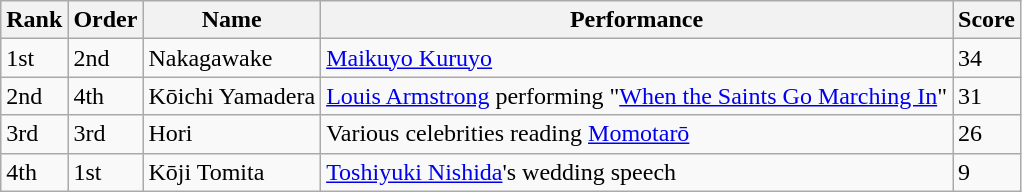<table class="wikitable">
<tr>
<th>Rank</th>
<th>Order</th>
<th>Name</th>
<th>Performance</th>
<th>Score</th>
</tr>
<tr>
<td>1st</td>
<td>2nd</td>
<td>Nakagawake</td>
<td><a href='#'>Maikuyo Kuruyo</a></td>
<td>34</td>
</tr>
<tr>
<td>2nd</td>
<td>4th</td>
<td>Kōichi Yamadera</td>
<td><a href='#'>Louis Armstrong</a> performing "<a href='#'>When the Saints Go Marching In</a>"</td>
<td>31</td>
</tr>
<tr>
<td>3rd</td>
<td>3rd</td>
<td>Hori</td>
<td>Various celebrities reading <a href='#'>Momotarō</a></td>
<td>26</td>
</tr>
<tr>
<td>4th</td>
<td>1st</td>
<td>Kōji Tomita</td>
<td><a href='#'>Toshiyuki Nishida</a>'s wedding speech</td>
<td>9</td>
</tr>
</table>
